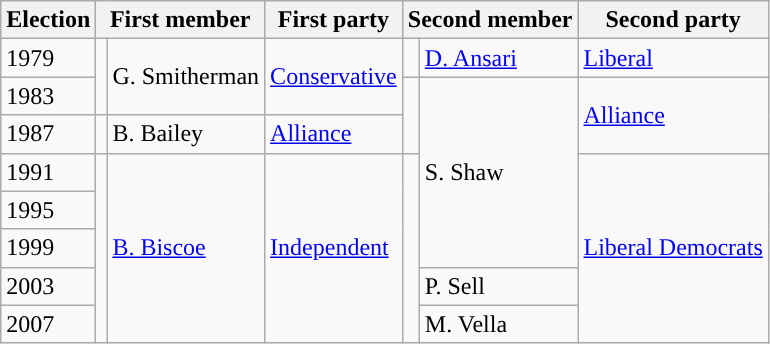<table class="wikitable">
<tr>
<th>Election</th>
<th colspan="2">First member</th>
<th>First party</th>
<th colspan="2">Second member</th>
<th>Second party</th>
</tr>
<tr>
<td>1979</td>
<td rowspan="2" style="background-color: "></td>
<td rowspan="2">G. Smitherman</td>
<td rowspan="2"><a href='#'>Conservative</a></td>
<td rowspan="1" style="background-color: "></td>
<td rowspan="1"><a href='#'>D. Ansari</a></td>
<td rowspan="1"><a href='#'>Liberal</a></td>
</tr>
<tr>
<td>1983</td>
<td rowspan="2" style="background-color: "></td>
<td rowspan="5">S. Shaw</td>
<td rowspan="2"><a href='#'>Alliance</a></td>
</tr>
<tr>
<td>1987</td>
<td rowspan="1" style="background-color: "></td>
<td rowspan="1">B. Bailey</td>
<td rowspan="1"><a href='#'>Alliance</a></td>
</tr>
<tr>
<td>1991</td>
<td rowspan="5" style="background-color: "></td>
<td rowspan="5"><a href='#'>B. Biscoe</a></td>
<td rowspan="5"><a href='#'>Independent</a></td>
<td rowspan="5" style="background-color: "></td>
<td rowspan="5"><a href='#'>Liberal Democrats</a></td>
</tr>
<tr>
<td>1995</td>
</tr>
<tr>
<td>1999</td>
</tr>
<tr>
<td>2003</td>
<td rowspan="1">P. Sell</td>
</tr>
<tr>
<td>2007</td>
<td rowspan="1">M. Vella</td>
</tr>
</table>
